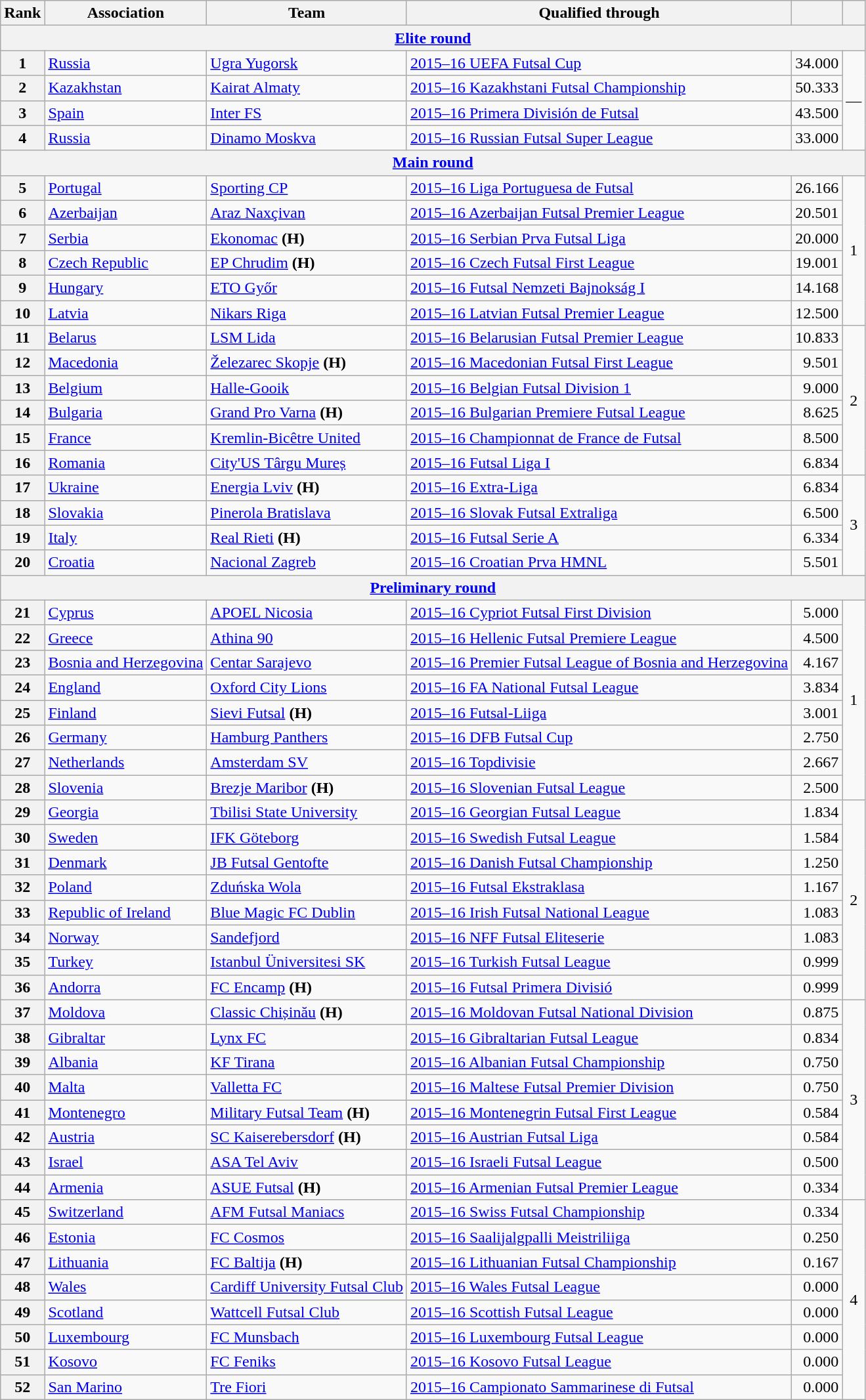<table class="wikitable">
<tr>
<th>Rank</th>
<th>Association</th>
<th>Team</th>
<th>Qualified through</th>
<th></th>
<th></th>
</tr>
<tr>
<th colspan=6><a href='#'>Elite round</a></th>
</tr>
<tr>
<th>1</th>
<td> <a href='#'>Russia</a></td>
<td><a href='#'>Ugra Yugorsk</a> </td>
<td><a href='#'>2015–16 UEFA Futsal Cup</a></td>
<td align=right>34.000</td>
<td align=center rowspan=4>—</td>
</tr>
<tr>
<th>2</th>
<td> <a href='#'>Kazakhstan</a></td>
<td><a href='#'>Kairat Almaty</a></td>
<td><a href='#'>2015–16 Kazakhstani Futsal Championship</a></td>
<td align=right>50.333</td>
</tr>
<tr>
<th>3</th>
<td> <a href='#'>Spain</a></td>
<td><a href='#'>Inter FS</a></td>
<td><a href='#'>2015–16 Primera División de Futsal</a></td>
<td align=right>43.500</td>
</tr>
<tr>
<th>4</th>
<td> <a href='#'>Russia</a></td>
<td><a href='#'>Dinamo Moskva</a></td>
<td><a href='#'>2015–16 Russian Futsal Super League</a></td>
<td align=right>33.000</td>
</tr>
<tr>
<th colspan=6><a href='#'>Main round</a></th>
</tr>
<tr>
<th>5</th>
<td> <a href='#'>Portugal</a></td>
<td><a href='#'>Sporting CP</a></td>
<td><a href='#'>2015–16 Liga Portuguesa de Futsal</a></td>
<td align=right>26.166</td>
<td align=center rowspan=6>1</td>
</tr>
<tr>
<th>6</th>
<td> <a href='#'>Azerbaijan</a></td>
<td><a href='#'>Araz Naxçivan</a></td>
<td><a href='#'>2015–16 Azerbaijan Futsal Premier League</a></td>
<td align=right>20.501</td>
</tr>
<tr>
<th>7</th>
<td> <a href='#'>Serbia</a></td>
<td><a href='#'>Ekonomac</a> <strong>(H)</strong></td>
<td><a href='#'>2015–16 Serbian Prva Futsal Liga</a></td>
<td align=right>20.000</td>
</tr>
<tr>
<th>8</th>
<td> <a href='#'>Czech Republic</a></td>
<td><a href='#'>EP Chrudim</a> <strong>(H)</strong></td>
<td><a href='#'>2015–16 Czech Futsal First League</a></td>
<td align=right>19.001</td>
</tr>
<tr>
<th>9</th>
<td> <a href='#'>Hungary</a></td>
<td><a href='#'>ETO Győr</a></td>
<td><a href='#'>2015–16 Futsal Nemzeti Bajnokság I</a></td>
<td align=right>14.168</td>
</tr>
<tr>
<th>10</th>
<td> <a href='#'>Latvia</a></td>
<td><a href='#'>Nikars Riga</a></td>
<td><a href='#'>2015–16 Latvian Futsal Premier League</a></td>
<td align=right>12.500</td>
</tr>
<tr>
<th>11</th>
<td> <a href='#'>Belarus</a></td>
<td><a href='#'>LSM Lida</a></td>
<td><a href='#'>2015–16 Belarusian Futsal Premier League</a></td>
<td align=right>10.833</td>
<td align=center rowspan=6>2</td>
</tr>
<tr>
<th>12</th>
<td> <a href='#'>Macedonia</a></td>
<td><a href='#'>Železarec Skopje</a> <strong>(H)</strong></td>
<td><a href='#'>2015–16 Macedonian Futsal First League</a></td>
<td align=right>9.501</td>
</tr>
<tr>
<th>13</th>
<td> <a href='#'>Belgium</a></td>
<td><a href='#'>Halle-Gooik</a></td>
<td><a href='#'>2015–16 Belgian Futsal Division 1</a></td>
<td align=right>9.000</td>
</tr>
<tr>
<th>14</th>
<td> <a href='#'>Bulgaria</a></td>
<td><a href='#'>Grand Pro Varna</a> <strong>(H)</strong></td>
<td><a href='#'>2015–16 Bulgarian Premiere Futsal League</a></td>
<td align=right>8.625</td>
</tr>
<tr>
<th>15</th>
<td> <a href='#'>France</a></td>
<td><a href='#'>Kremlin-Bicêtre United</a></td>
<td><a href='#'>2015–16 Championnat de France de Futsal</a></td>
<td align=right>8.500</td>
</tr>
<tr>
<th>16</th>
<td> <a href='#'>Romania</a></td>
<td><a href='#'>City'US Târgu Mureș</a></td>
<td><a href='#'>2015–16 Futsal Liga I</a></td>
<td align=right>6.834</td>
</tr>
<tr>
<th>17</th>
<td> <a href='#'>Ukraine</a></td>
<td><a href='#'>Energia Lviv</a> <strong>(H)</strong></td>
<td><a href='#'>2015–16 Extra-Liga</a></td>
<td align=right>6.834</td>
<td align=center rowspan=4>3</td>
</tr>
<tr>
<th>18</th>
<td> <a href='#'>Slovakia</a></td>
<td><a href='#'>Pinerola Bratislava</a></td>
<td><a href='#'>2015–16 Slovak Futsal Extraliga</a></td>
<td align=right>6.500</td>
</tr>
<tr>
<th>19</th>
<td> <a href='#'>Italy</a></td>
<td><a href='#'>Real Rieti</a> <strong>(H)</strong></td>
<td><a href='#'>2015–16 Futsal Serie A</a></td>
<td align=right>6.334</td>
</tr>
<tr>
<th>20</th>
<td> <a href='#'>Croatia</a></td>
<td><a href='#'>Nacional Zagreb</a></td>
<td><a href='#'>2015–16 Croatian Prva HMNL</a></td>
<td align=right>5.501</td>
</tr>
<tr>
<th colspan=6><a href='#'>Preliminary round</a></th>
</tr>
<tr>
<th>21</th>
<td> <a href='#'>Cyprus</a></td>
<td><a href='#'>APOEL Nicosia</a></td>
<td><a href='#'>2015–16 Cypriot Futsal First Division</a></td>
<td align=right>5.000</td>
<td align=center rowspan=8>1</td>
</tr>
<tr>
<th>22</th>
<td> <a href='#'>Greece</a></td>
<td><a href='#'>Athina 90</a></td>
<td><a href='#'>2015–16 Hellenic Futsal Premiere League</a></td>
<td align=right>4.500</td>
</tr>
<tr>
<th>23</th>
<td> <a href='#'>Bosnia and Herzegovina</a></td>
<td><a href='#'>Centar Sarajevo</a></td>
<td><a href='#'>2015–16 Premier Futsal League of Bosnia and Herzegovina</a></td>
<td align=right>4.167</td>
</tr>
<tr>
<th>24</th>
<td> <a href='#'>England</a></td>
<td><a href='#'>Oxford City Lions</a></td>
<td><a href='#'>2015–16 FA National Futsal League</a></td>
<td align=right>3.834</td>
</tr>
<tr>
<th>25</th>
<td> <a href='#'>Finland</a></td>
<td><a href='#'>Sievi Futsal</a> <strong>(H)</strong></td>
<td><a href='#'>2015–16 Futsal-Liiga</a></td>
<td align=right>3.001</td>
</tr>
<tr>
<th>26</th>
<td> <a href='#'>Germany</a></td>
<td><a href='#'>Hamburg Panthers</a></td>
<td><a href='#'>2015–16 DFB Futsal Cup</a></td>
<td align=right>2.750</td>
</tr>
<tr>
<th>27</th>
<td> <a href='#'>Netherlands</a></td>
<td><a href='#'>Amsterdam SV</a></td>
<td><a href='#'>2015–16 Topdivisie</a></td>
<td align=right>2.667</td>
</tr>
<tr>
<th>28</th>
<td> <a href='#'>Slovenia</a></td>
<td><a href='#'>Brezje Maribor</a> <strong>(H)</strong></td>
<td><a href='#'>2015–16 Slovenian Futsal League</a></td>
<td align=right>2.500</td>
</tr>
<tr>
<th>29</th>
<td> <a href='#'>Georgia</a></td>
<td><a href='#'>Tbilisi State University</a></td>
<td><a href='#'>2015–16 Georgian Futsal League</a></td>
<td align=right>1.834</td>
<td align=center rowspan=8>2</td>
</tr>
<tr>
<th>30</th>
<td> <a href='#'>Sweden</a></td>
<td><a href='#'>IFK Göteborg</a></td>
<td><a href='#'>2015–16 Swedish Futsal League</a></td>
<td align=right>1.584</td>
</tr>
<tr>
<th>31</th>
<td> <a href='#'>Denmark</a></td>
<td><a href='#'>JB Futsal Gentofte</a></td>
<td><a href='#'>2015–16 Danish Futsal Championship</a></td>
<td align=right>1.250</td>
</tr>
<tr>
<th>32</th>
<td> <a href='#'>Poland</a></td>
<td><a href='#'>Zduńska Wola</a></td>
<td><a href='#'>2015–16 Futsal Ekstraklasa</a></td>
<td align=right>1.167</td>
</tr>
<tr>
<th>33</th>
<td> <a href='#'>Republic of Ireland</a></td>
<td><a href='#'>Blue Magic FC Dublin</a></td>
<td><a href='#'>2015–16 Irish Futsal National League</a></td>
<td align=right>1.083</td>
</tr>
<tr>
<th>34</th>
<td> <a href='#'>Norway</a></td>
<td><a href='#'>Sandefjord</a></td>
<td><a href='#'>2015–16 NFF Futsal Eliteserie</a></td>
<td align=right>1.083</td>
</tr>
<tr>
<th>35</th>
<td> <a href='#'>Turkey</a></td>
<td><a href='#'>Istanbul Üniversitesi SK</a></td>
<td><a href='#'>2015–16 Turkish Futsal League</a></td>
<td align=right>0.999</td>
</tr>
<tr>
<th>36</th>
<td> <a href='#'>Andorra</a></td>
<td><a href='#'>FC Encamp</a> <strong>(H)</strong></td>
<td><a href='#'>2015–16 Futsal Primera Divisió</a></td>
<td align=right>0.999</td>
</tr>
<tr>
<th>37</th>
<td> <a href='#'>Moldova</a></td>
<td><a href='#'>Classic Chișinău</a> <strong>(H)</strong></td>
<td><a href='#'>2015–16 Moldovan Futsal National Division</a></td>
<td align=right>0.875</td>
<td align=center rowspan=8>3</td>
</tr>
<tr>
<th>38</th>
<td> <a href='#'>Gibraltar</a></td>
<td><a href='#'>Lynx FC</a></td>
<td><a href='#'>2015–16 Gibraltarian Futsal League</a></td>
<td align=right>0.834</td>
</tr>
<tr>
<th>39</th>
<td> <a href='#'>Albania</a></td>
<td><a href='#'>KF Tirana</a></td>
<td><a href='#'>2015–16 Albanian Futsal Championship</a></td>
<td align=right>0.750</td>
</tr>
<tr>
<th>40</th>
<td> <a href='#'>Malta</a></td>
<td><a href='#'>Valletta FC</a></td>
<td><a href='#'>2015–16 Maltese Futsal Premier Division</a></td>
<td align=right>0.750</td>
</tr>
<tr>
<th>41</th>
<td> <a href='#'>Montenegro</a></td>
<td><a href='#'>Military Futsal Team</a> <strong>(H)</strong></td>
<td><a href='#'>2015–16 Montenegrin Futsal First League</a></td>
<td align=right>0.584</td>
</tr>
<tr>
<th>42</th>
<td> <a href='#'>Austria</a></td>
<td><a href='#'>SC Kaiserebersdorf</a> <strong>(H)</strong></td>
<td><a href='#'>2015–16 Austrian Futsal Liga</a></td>
<td align=right>0.584</td>
</tr>
<tr>
<th>43</th>
<td> <a href='#'>Israel</a></td>
<td><a href='#'>ASA Tel Aviv</a></td>
<td><a href='#'>2015–16 Israeli Futsal League</a></td>
<td align=right>0.500</td>
</tr>
<tr>
<th>44</th>
<td> <a href='#'>Armenia</a></td>
<td><a href='#'>ASUE Futsal</a> <strong>(H)</strong></td>
<td><a href='#'>2015–16 Armenian Futsal Premier League</a></td>
<td align=right>0.334</td>
</tr>
<tr>
<th>45</th>
<td> <a href='#'>Switzerland</a></td>
<td><a href='#'>AFM Futsal Maniacs</a></td>
<td><a href='#'>2015–16 Swiss Futsal Championship</a></td>
<td align=right>0.334</td>
<td align=center rowspan=8>4</td>
</tr>
<tr>
<th>46</th>
<td> <a href='#'>Estonia</a></td>
<td><a href='#'>FC Cosmos</a></td>
<td><a href='#'>2015–16 Saalijalgpalli Meistriliiga</a></td>
<td align=right>0.250</td>
</tr>
<tr>
<th>47</th>
<td> <a href='#'>Lithuania</a></td>
<td><a href='#'>FC Baltija</a> <strong>(H)</strong></td>
<td><a href='#'>2015–16 Lithuanian Futsal Championship</a></td>
<td align=right>0.167</td>
</tr>
<tr>
<th>48</th>
<td> <a href='#'>Wales</a></td>
<td><a href='#'>Cardiff University Futsal Club</a></td>
<td><a href='#'>2015–16 Wales Futsal League</a></td>
<td align=right>0.000</td>
</tr>
<tr>
<th>49</th>
<td> <a href='#'>Scotland</a></td>
<td><a href='#'>Wattcell Futsal Club</a></td>
<td><a href='#'>2015–16 Scottish Futsal League</a></td>
<td align=right>0.000</td>
</tr>
<tr>
<th>50</th>
<td> <a href='#'>Luxembourg</a></td>
<td><a href='#'>FC Munsbach</a></td>
<td><a href='#'>2015–16 Luxembourg Futsal League</a></td>
<td align=right>0.000</td>
</tr>
<tr>
<th>51</th>
<td> <a href='#'>Kosovo</a></td>
<td><a href='#'>FC Feniks</a></td>
<td><a href='#'>2015–16 Kosovo Futsal League</a></td>
<td align=right>0.000</td>
</tr>
<tr>
<th>52</th>
<td> <a href='#'>San Marino</a></td>
<td><a href='#'>Tre Fiori</a></td>
<td><a href='#'>2015–16 Campionato Sammarinese di Futsal</a></td>
<td align=right>0.000</td>
</tr>
</table>
